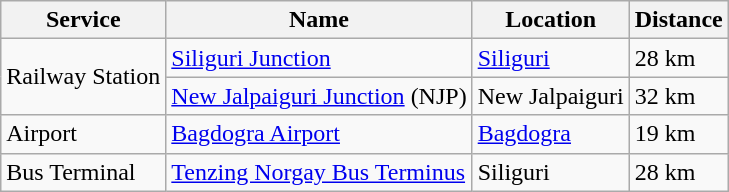<table class="wikitable">
<tr>
<th>Service</th>
<th>Name</th>
<th>Location</th>
<th>Distance</th>
</tr>
<tr>
<td rowspan="2">Railway Station</td>
<td><a href='#'>Siliguri Junction</a></td>
<td><a href='#'>Siliguri</a></td>
<td>28 km</td>
</tr>
<tr>
<td><a href='#'>New Jalpaiguri Junction</a> (NJP)</td>
<td>New Jalpaiguri</td>
<td>32 km</td>
</tr>
<tr>
<td>Airport</td>
<td><a href='#'>Bagdogra Airport</a></td>
<td><a href='#'>Bagdogra</a></td>
<td>19 km</td>
</tr>
<tr>
<td>Bus Terminal</td>
<td><a href='#'>Tenzing Norgay Bus Terminus</a></td>
<td>Siliguri</td>
<td>28 km</td>
</tr>
</table>
